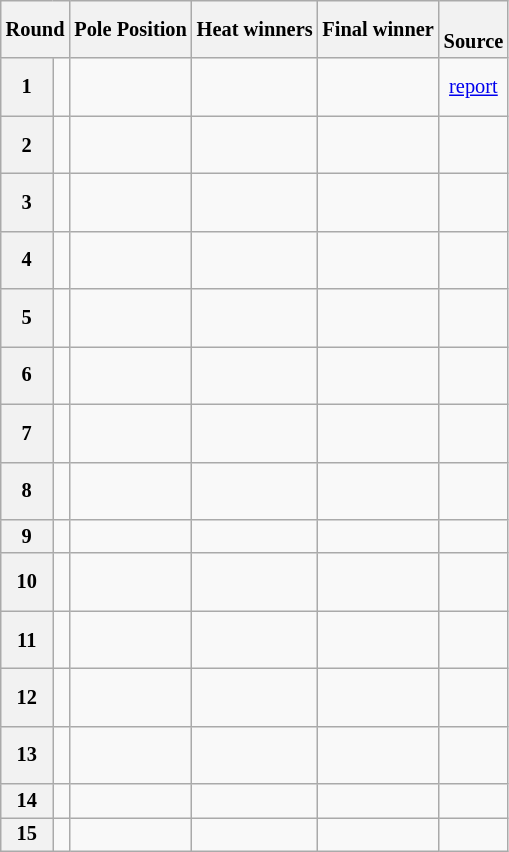<table class="wikitable" style="font-size: 85%;">
<tr>
<th colspan="2">Round</th>
<th>Pole Position</th>
<th>Heat winners</th>
<th>Final winner</th>
<th><br>Source</th>
</tr>
<tr>
<th>1</th>
<td></td>
<td></td>
<td><br><br></td>
<td></td>
<td align=center><a href='#'>report</a></td>
</tr>
<tr>
<th>2</th>
<td></td>
<td></td>
<td><br><br></td>
<td></td>
<td align=center></td>
</tr>
<tr>
<th>3</th>
<td></td>
<td></td>
<td><br><br></td>
<td></td>
<td align=center></td>
</tr>
<tr>
<th>4</th>
<td></td>
<td></td>
<td><br><br></td>
<td></td>
<td align=center></td>
</tr>
<tr>
<th>5</th>
<td></td>
<td></td>
<td><br><br></td>
<td></td>
<td align=center></td>
</tr>
<tr>
<th>6</th>
<td></td>
<td></td>
<td><br><br></td>
<td></td>
<td align=center></td>
</tr>
<tr>
<th>7</th>
<td></td>
<td></td>
<td><br><br></td>
<td></td>
<td align=center></td>
</tr>
<tr>
<th>8</th>
<td></td>
<td></td>
<td><br><br></td>
<td></td>
<td align=center></td>
</tr>
<tr>
<th>9</th>
<td></td>
<td align=center></td>
<td></td>
<td></td>
<td align=center></td>
</tr>
<tr>
<th>10</th>
<td></td>
<td></td>
<td><br><br></td>
<td></td>
<td align=center></td>
</tr>
<tr>
<th>11</th>
<td></td>
<td></td>
<td><br><br></td>
<td></td>
<td align=center></td>
</tr>
<tr>
<th>12</th>
<td></td>
<td></td>
<td><br><br></td>
<td></td>
<td align=center></td>
</tr>
<tr>
<th>13</th>
<td></td>
<td></td>
<td><br><br></td>
<td></td>
<td align=center></td>
</tr>
<tr>
<th>14</th>
<td></td>
<td></td>
<td></td>
<td></td>
<td align=center></td>
</tr>
<tr>
<th>15</th>
<td></td>
<td></td>
<td></td>
<td></td>
<td align=center></td>
</tr>
</table>
